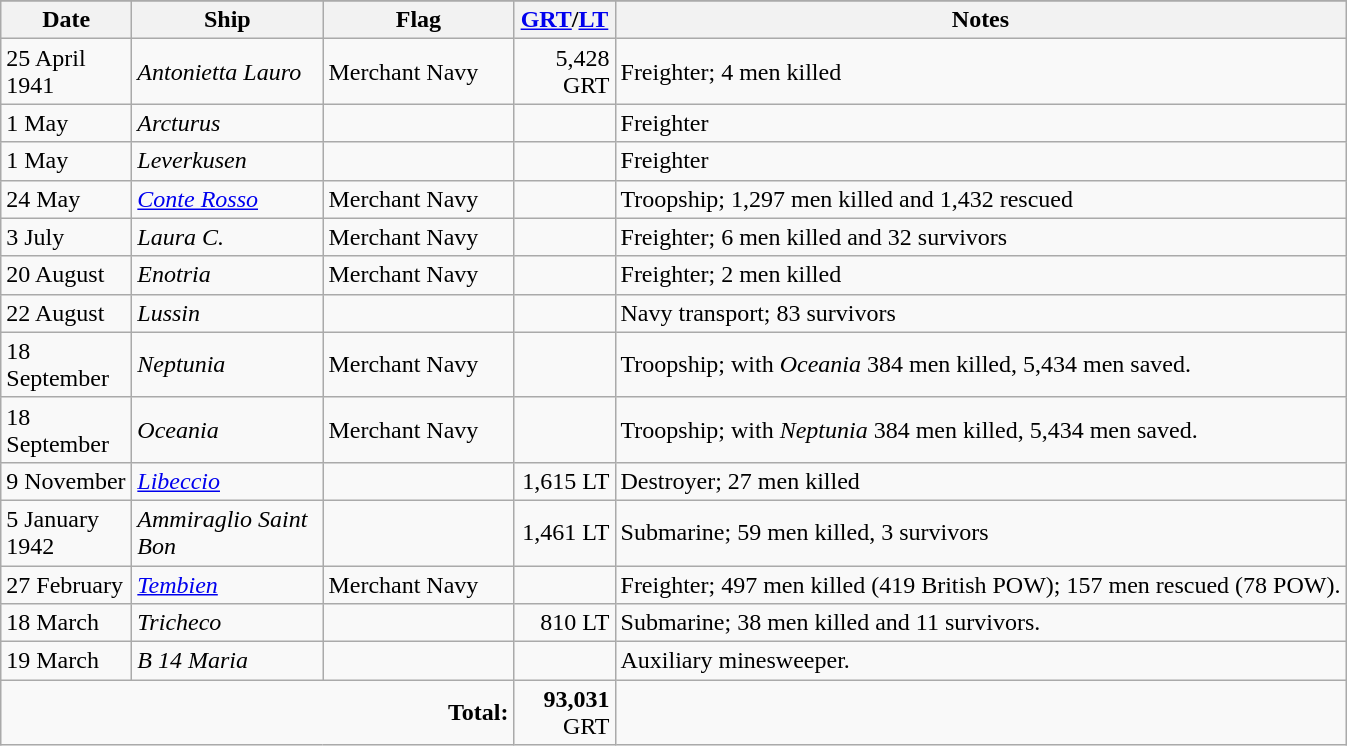<table class="wikitable sortable">
<tr>
</tr>
<tr>
<th width="80px">Date</th>
<th width="120px">Ship</th>
<th width="120px">Flag</th>
<th width="60px"><a href='#'>GRT</a>/<a href='#'>LT</a></th>
<th>Notes</th>
</tr>
<tr>
<td align="left">25 April 1941</td>
<td align="left"><em>Antonietta Lauro</em></td>
<td align="left"> Merchant Navy</td>
<td align="right">5,428 GRT</td>
<td align="left">Freighter; 4 men killed</td>
</tr>
<tr>
<td align="left">1 May</td>
<td align="left"><em>Arcturus</em></td>
<td align="left"></td>
<td align="right"></td>
<td align="left">Freighter</td>
</tr>
<tr>
<td align="left">1 May</td>
<td align="left"><em>Leverkusen</em></td>
<td align="left"></td>
<td align="right"></td>
<td align="left">Freighter</td>
</tr>
<tr>
<td align="left">24 May</td>
<td align="left"><a href='#'><em>Conte Rosso</em></a></td>
<td align="left"> Merchant Navy</td>
<td align="right"></td>
<td align="left">Troopship; 1,297 men killed and 1,432 rescued</td>
</tr>
<tr>
<td align="left">3 July</td>
<td align="left"><em>Laura C.</em></td>
<td align="left"> Merchant Navy</td>
<td align="right"></td>
<td align="left">Freighter; 6 men killed and 32 survivors</td>
</tr>
<tr>
<td align="left">20 August</td>
<td align="left"><em>Enotria</em></td>
<td align="left"> Merchant Navy</td>
<td align="right"></td>
<td align="left">Freighter; 2 men killed</td>
</tr>
<tr>
<td align="left">22 August</td>
<td align="left"><em>Lussin</em></td>
<td align="left"></td>
<td align="right"></td>
<td align="left">Navy transport; 83 survivors</td>
</tr>
<tr>
<td align="left">18 September</td>
<td align="left"><em>Neptunia</em></td>
<td align="left"> Merchant Navy</td>
<td align="right"></td>
<td align="left">Troopship; with <em>Oceania</em> 384 men killed, 5,434 men saved.</td>
</tr>
<tr>
<td align="left">18 September</td>
<td align="left"><em>Oceania</em></td>
<td align="left"> Merchant Navy</td>
<td align="right"></td>
<td align="left">Troopship; with <em>Neptunia</em> 384 men killed, 5,434 men saved.</td>
</tr>
<tr>
<td align="left">9 November</td>
<td align="left"><a href='#'><em>Libeccio</em></a></td>
<td align="left"></td>
<td align="right">1,615 LT</td>
<td align="left">Destroyer; 27 men killed</td>
</tr>
<tr>
<td align="left">5 January 1942</td>
<td align="left"><em>Ammiraglio Saint Bon</em></td>
<td align="left"></td>
<td align="right">1,461 LT</td>
<td align="left">Submarine; 59 men killed, 3 survivors</td>
</tr>
<tr>
<td align="left">27 February</td>
<td align="left"><a href='#'><em>Tembien</em></a></td>
<td align="left"> Merchant Navy</td>
<td align="right"></td>
<td align="left">Freighter; 497 men killed (419 British POW); 157 men rescued (78 POW).</td>
</tr>
<tr>
<td align="left">18 March</td>
<td align="left"><em>Tricheco</em></td>
<td align="left"></td>
<td align="right">810 LT</td>
<td align="left">Submarine; 38 men killed and 11 survivors.</td>
</tr>
<tr>
<td align="left">19 March</td>
<td align="left"><em>B 14 Maria</em></td>
<td align="left"></td>
<td align="right"></td>
<td align="left">Auxiliary minesweeper.</td>
</tr>
<tr>
<td colspan=3 align=right><strong>Total:</strong></td>
<td align="right"><strong>93,031</strong> GRT</td>
<td></td>
</tr>
</table>
